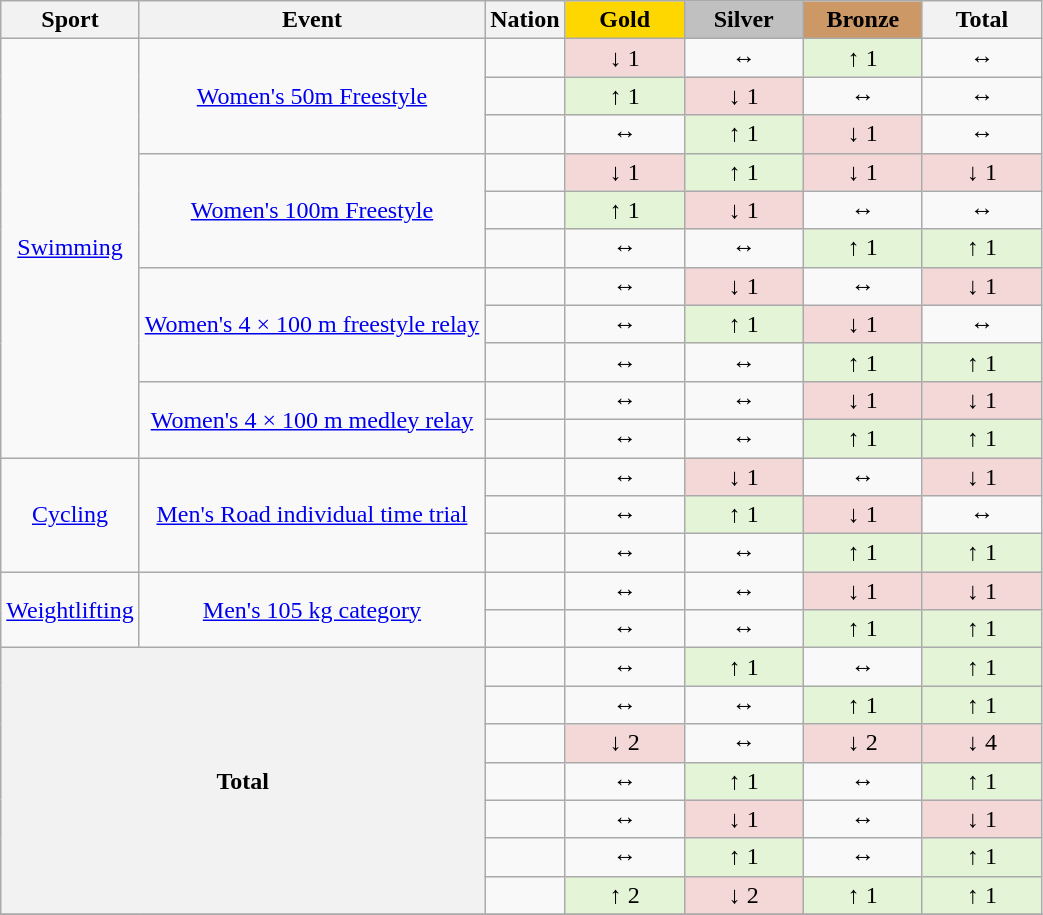<table class="wikitable" style="text-align:center">
<tr>
<th>Sport</th>
<th>Event</th>
<th>Nation</th>
<td style="background:gold; width:4.5em; font-weight:bold">Gold</td>
<td style="background:silver; width:4.5em; font-weight:bold">Silver</td>
<td style="background:#cc9966; width:4.5em; font-weight:bold">Bronze</td>
<th style="width:4.5em">Total</th>
</tr>
<tr>
<td rowspan=11><a href='#'>Swimming</a></td>
<td rowspan=3><a href='#'>Women's 50m Freestyle</a></td>
<td align=left></td>
<td bgcolor="#f4d7d7">↓ 1</td>
<td>↔</td>
<td bgcolor="#e3f4d7">↑ 1</td>
<td>↔</td>
</tr>
<tr>
<td align=left></td>
<td bgcolor="#e3f4d7">↑ 1</td>
<td bgcolor="#f4d7d7">↓ 1</td>
<td>↔</td>
<td>↔</td>
</tr>
<tr>
<td align=left></td>
<td>↔</td>
<td bgcolor="#e3f4d7">↑ 1</td>
<td bgcolor="#f4d7d7">↓ 1</td>
<td>↔</td>
</tr>
<tr>
<td rowspan=3><a href='#'>Women's 100m Freestyle</a></td>
<td align=left></td>
<td bgcolor="#f4d7d7">↓ 1</td>
<td bgcolor="#e3f4d7">↑ 1</td>
<td bgcolor="#f4d7d7">↓ 1</td>
<td bgcolor="#f4d7d7">↓ 1</td>
</tr>
<tr>
<td align=left></td>
<td bgcolor="#e3f4d7">↑ 1</td>
<td bgcolor="#f4d7d7">↓ 1</td>
<td>↔</td>
<td>↔</td>
</tr>
<tr>
<td align=left></td>
<td>↔</td>
<td>↔</td>
<td bgcolor="#e3f4d7">↑ 1</td>
<td bgcolor="#e3f4d7">↑ 1</td>
</tr>
<tr>
<td rowspan=3><a href='#'>Women's 4 × 100 m freestyle relay</a></td>
<td align=left></td>
<td>↔</td>
<td bgcolor="#f4d7d7">↓ 1</td>
<td>↔</td>
<td bgcolor="#f4d7d7">↓ 1</td>
</tr>
<tr>
<td align=left></td>
<td>↔</td>
<td bgcolor="#e3f4d7">↑ 1</td>
<td bgcolor="#f4d7d7">↓ 1</td>
<td>↔</td>
</tr>
<tr>
<td align=left></td>
<td>↔</td>
<td>↔</td>
<td bgcolor="#e3f4d7">↑ 1</td>
<td bgcolor="#e3f4d7">↑ 1</td>
</tr>
<tr>
<td rowspan=2><a href='#'>Women's 4 × 100 m medley relay</a></td>
<td align=left></td>
<td>↔</td>
<td>↔</td>
<td bgcolor="#f4d7d7">↓ 1</td>
<td bgcolor="#f4d7d7">↓ 1</td>
</tr>
<tr>
<td align=left></td>
<td>↔</td>
<td>↔</td>
<td bgcolor="#e3f4d7">↑ 1</td>
<td bgcolor="#e3f4d7">↑ 1</td>
</tr>
<tr>
<td rowspan=3><a href='#'>Cycling</a></td>
<td rowspan=3><a href='#'>Men's Road individual time trial</a></td>
<td align=left></td>
<td>↔</td>
<td bgcolor="#f4d7d7">↓ 1</td>
<td>↔</td>
<td bgcolor="#f4d7d7">↓ 1</td>
</tr>
<tr>
<td align=left></td>
<td>↔</td>
<td bgcolor="#e3f4d7">↑ 1</td>
<td bgcolor="#f4d7d7">↓ 1</td>
<td>↔</td>
</tr>
<tr>
<td align=left></td>
<td>↔</td>
<td>↔</td>
<td bgcolor="#e3f4d7">↑ 1</td>
<td bgcolor="#e3f4d7">↑ 1</td>
</tr>
<tr>
<td rowspan=2><a href='#'>Weightlifting</a></td>
<td rowspan=2><a href='#'>Men's 105 kg category</a></td>
<td align=left></td>
<td>↔</td>
<td>↔</td>
<td bgcolor="#f4d7d7">↓ 1</td>
<td bgcolor="#f4d7d7">↓ 1</td>
</tr>
<tr>
<td align=left></td>
<td>↔</td>
<td>↔</td>
<td bgcolor="#e3f4d7">↑ 1</td>
<td bgcolor="#e3f4d7">↑ 1</td>
</tr>
<tr>
<th rowspan=7 colspan=2>Total</th>
<td align=left></td>
<td>↔</td>
<td bgcolor="#e3f4d7">↑ 1</td>
<td>↔</td>
<td bgcolor="#e3f4d7">↑ 1</td>
</tr>
<tr>
<td align=left></td>
<td>↔</td>
<td>↔</td>
<td bgcolor="#e3f4d7">↑ 1</td>
<td bgcolor="#e3f4d7">↑ 1</td>
</tr>
<tr>
<td align=left></td>
<td bgcolor="#f4d7d7">↓ 2</td>
<td>↔</td>
<td bgcolor="#f4d7d7">↓ 2</td>
<td bgcolor="#f4d7d7">↓ 4</td>
</tr>
<tr>
<td align=left></td>
<td>↔</td>
<td bgcolor="#e3f4d7">↑ 1</td>
<td>↔</td>
<td bgcolor="#e3f4d7">↑ 1</td>
</tr>
<tr>
<td align=left></td>
<td>↔</td>
<td bgcolor="#f4d7d7">↓ 1</td>
<td>↔</td>
<td bgcolor="#f4d7d7">↓ 1</td>
</tr>
<tr>
<td align=left></td>
<td>↔</td>
<td bgcolor="#e3f4d7">↑ 1</td>
<td>↔</td>
<td bgcolor="#e3f4d7">↑ 1</td>
</tr>
<tr>
<td align=left></td>
<td bgcolor="#e3f4d7">↑ 2</td>
<td bgcolor="#f4d7d7">↓ 2</td>
<td bgcolor="#e3f4d7">↑ 1</td>
<td bgcolor="#e3f4d7">↑ 1</td>
</tr>
<tr>
</tr>
</table>
